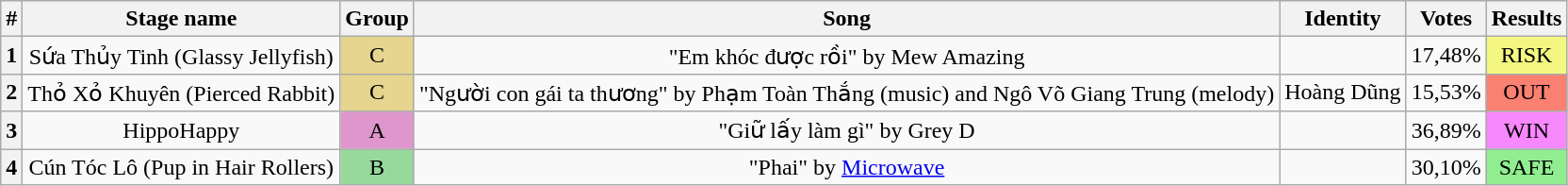<table class="wikitable plainrowheaders" style="text-align: center;">
<tr>
<th>#</th>
<th>Stage name</th>
<th>Group</th>
<th>Song</th>
<th>Identity</th>
<th>Votes</th>
<th>Results</th>
</tr>
<tr>
<th>1</th>
<td>Sứa Thủy Tinh (Glassy Jellyfish)</td>
<td bgcolor="#E5D58E">C</td>
<td>"Em khóc được rồi" by Mew Amazing</td>
<td></td>
<td>17,48%</td>
<td bgcolor=#F3F781>RISK</td>
</tr>
<tr>
<th>2</th>
<td>Thỏ Xỏ Khuyên (Pierced Rabbit)</td>
<td bgcolor="#E5D58E">C</td>
<td>"Người con gái ta thương" by Phạm Toàn Thắng (music) and Ngô Võ Giang Trung (melody)</td>
<td>Hoàng Dũng</td>
<td>15,53%</td>
<td bgcolor=salmon>OUT</td>
</tr>
<tr>
<th>3</th>
<td>HippoHappy</td>
<td bgcolor="#DE96CD">A</td>
<td>"Giữ lấy làm gì" by Grey D</td>
<td></td>
<td>36,89%</td>
<td bgcolor=#F888FD>WIN</td>
</tr>
<tr>
<th>4</th>
<td>Cún Tóc Lô (Pup in Hair Rollers)</td>
<td bgcolor="#97D89D">B</td>
<td>"Phai" by <a href='#'>Microwave</a></td>
<td></td>
<td>30,10%</td>
<td bgcolor=lightgreen>SAFE</td>
</tr>
</table>
